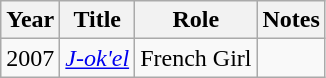<table class="wikitable sortable">
<tr>
<th scope="col">Year</th>
<th scope="col">Title</th>
<th scope="col">Role</th>
<th scope="col" class="unsortable">Notes</th>
</tr>
<tr>
<td>2007</td>
<td><em><a href='#'>J-ok'el</a></em></td>
<td>French Girl</td>
<td></td>
</tr>
</table>
